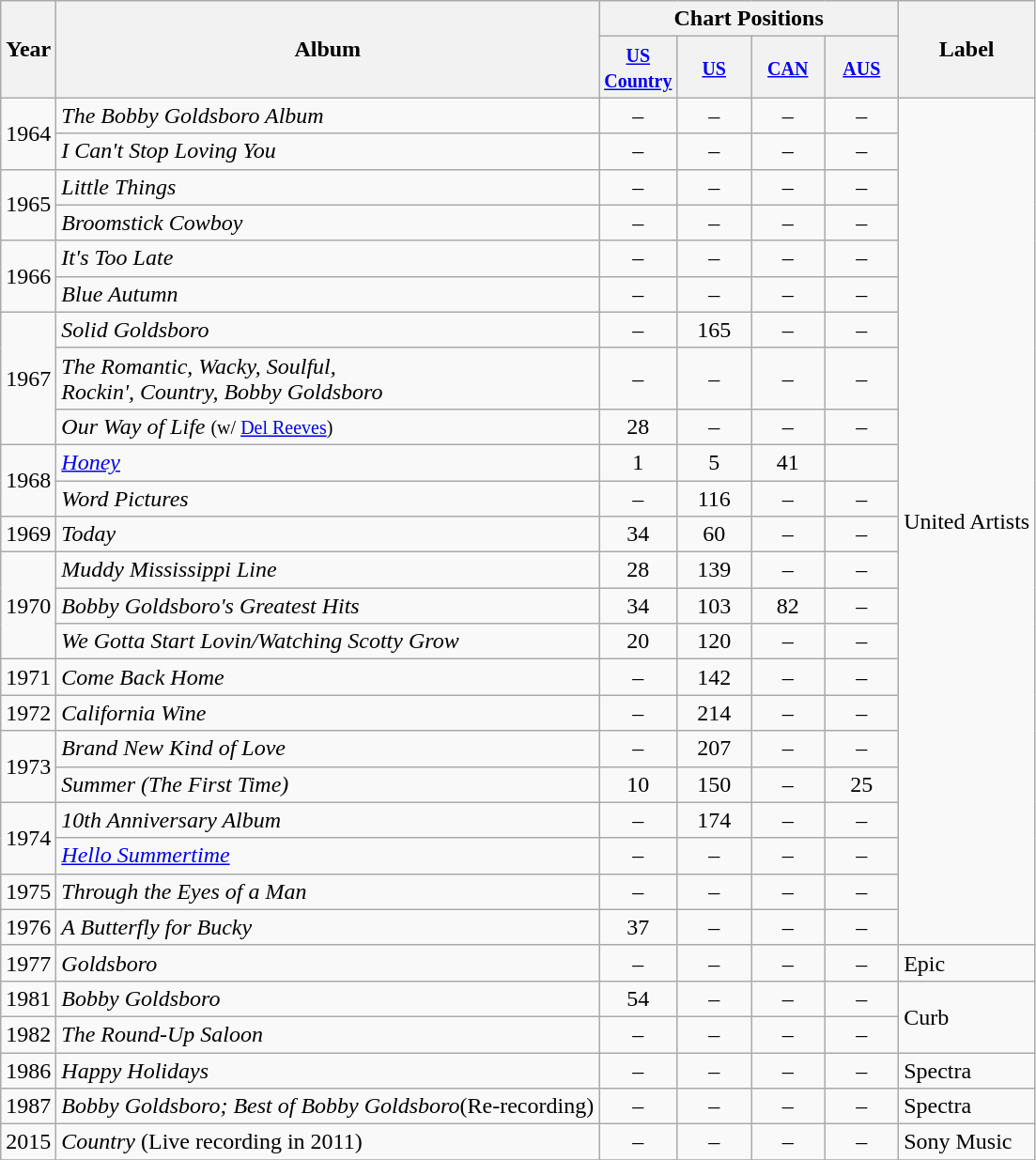<table class="wikitable">
<tr>
<th rowspan="2">Year</th>
<th rowspan="2">Album</th>
<th colspan="4">Chart Positions</th>
<th rowspan="2">Label</th>
</tr>
<tr>
<th width="45"><small><a href='#'>US Country</a></small></th>
<th width="45"><small><a href='#'>US</a></small></th>
<th width="45"><small><a href='#'>CAN</a></small></th>
<th width="45"><small><a href='#'>AUS</a></small></th>
</tr>
<tr>
<td rowspan="2">1964</td>
<td><em>The Bobby Goldsboro Album</em></td>
<td align="center">–</td>
<td align="center">–</td>
<td align="center">–</td>
<td align="center">–</td>
<td rowspan="23">United Artists</td>
</tr>
<tr>
<td><em>I Can't Stop Loving You</em></td>
<td align="center">–</td>
<td align="center">–</td>
<td align="center">–</td>
<td align="center">–</td>
</tr>
<tr>
<td rowspan="2">1965</td>
<td><em>Little Things</em></td>
<td align="center">–</td>
<td align="center">–</td>
<td align="center">–</td>
<td align="center">–</td>
</tr>
<tr>
<td><em>Broomstick Cowboy</em></td>
<td align="center">–</td>
<td align="center">–</td>
<td align="center">–</td>
<td align="center">–</td>
</tr>
<tr>
<td rowspan="2">1966</td>
<td><em>It's Too Late</em></td>
<td align="center">–</td>
<td align="center">–</td>
<td align="center">–</td>
<td align="center">–</td>
</tr>
<tr>
<td><em>Blue Autumn</em></td>
<td align="center">–</td>
<td align="center">–</td>
<td align="center">–</td>
<td align="center">–</td>
</tr>
<tr>
<td rowspan="3">1967</td>
<td><em>Solid Goldsboro</em></td>
<td align="center">–</td>
<td align="center">165</td>
<td align="center">–</td>
<td align="center">–</td>
</tr>
<tr>
<td><em>The Romantic, Wacky, Soulful,<br>Rockin', Country, Bobby Goldsboro</em></td>
<td align="center">–</td>
<td align="center">–</td>
<td align="center">–</td>
<td align="center">–</td>
</tr>
<tr>
<td><em>Our Way of Life</em> <small>(w/ <a href='#'>Del Reeves</a>)</small></td>
<td align="center">28</td>
<td align="center">–</td>
<td align="center">–</td>
<td align="center">–</td>
</tr>
<tr>
<td rowspan="2">1968</td>
<td><em><a href='#'>Honey</a></em></td>
<td align="center">1</td>
<td align="center">5</td>
<td align="center">41</td>
</tr>
<tr>
<td><em>Word Pictures</em></td>
<td align="center">–</td>
<td align="center">116</td>
<td align="center">–</td>
<td align="center">–</td>
</tr>
<tr>
<td>1969</td>
<td><em>Today</em></td>
<td align="center">34</td>
<td align="center">60</td>
<td align="center">–</td>
<td align="center">–</td>
</tr>
<tr>
<td rowspan="3">1970</td>
<td><em>Muddy Mississippi Line</em></td>
<td align="center">28</td>
<td align="center">139</td>
<td align="center">–</td>
<td align="center">–</td>
</tr>
<tr>
<td><em>Bobby Goldsboro's Greatest Hits</em></td>
<td align="center">34</td>
<td align="center">103</td>
<td align="center">82</td>
<td align="center">–</td>
</tr>
<tr>
<td><em>We Gotta Start Lovin/Watching Scotty Grow</em></td>
<td align="center">20</td>
<td align="center">120</td>
<td align="center">–</td>
<td align="center">–</td>
</tr>
<tr>
<td>1971</td>
<td><em>Come Back Home</em></td>
<td align="center">–</td>
<td align="center">142</td>
<td align="center">–</td>
<td align="center">–</td>
</tr>
<tr>
<td>1972</td>
<td><em>California Wine</em></td>
<td align="center">–</td>
<td align="center">214</td>
<td align="center">–</td>
<td align="center">–</td>
</tr>
<tr>
<td rowspan="2">1973</td>
<td><em>Brand New Kind of Love</em></td>
<td align="center">–</td>
<td align="center">207</td>
<td align="center">–</td>
<td align="center">–</td>
</tr>
<tr>
<td><em>Summer (The First Time)</em></td>
<td align="center">10</td>
<td align="center">150</td>
<td align="center">–</td>
<td align="center">25</td>
</tr>
<tr>
<td rowspan="2">1974</td>
<td><em>10th Anniversary Album</em></td>
<td align="center">–</td>
<td align="center">174</td>
<td align="center">–</td>
<td align="center">–</td>
</tr>
<tr>
<td><em><a href='#'>Hello Summertime</a></em></td>
<td align="center">–</td>
<td align="center">–</td>
<td align="center">–</td>
<td align="center">–</td>
</tr>
<tr>
<td>1975</td>
<td><em>Through the Eyes of a Man</em></td>
<td align="center">–</td>
<td align="center">–</td>
<td align="center">–</td>
<td align="center">–</td>
</tr>
<tr>
<td>1976</td>
<td><em>A Butterfly for Bucky</em></td>
<td align="center">37</td>
<td align="center">–</td>
<td align="center">–</td>
<td align="center">–</td>
</tr>
<tr>
<td>1977</td>
<td><em>Goldsboro</em></td>
<td align="center">–</td>
<td align="center">–</td>
<td align="center">–</td>
<td align="center">–</td>
<td>Epic</td>
</tr>
<tr>
<td>1981</td>
<td><em>Bobby Goldsboro</em></td>
<td align="center">54</td>
<td align="center">–</td>
<td align="center">–</td>
<td align="center">–</td>
<td rowspan="2">Curb</td>
</tr>
<tr>
<td>1982</td>
<td><em>The Round-Up Saloon</em></td>
<td align="center">–</td>
<td align="center">–</td>
<td align="center">–</td>
<td align="center">–</td>
</tr>
<tr>
<td>1986</td>
<td><em>Happy Holidays</em></td>
<td align="center">–</td>
<td align="center">–</td>
<td align="center">–</td>
<td align="center">–</td>
<td>Spectra</td>
</tr>
<tr>
<td>1987</td>
<td><em>Bobby Goldsboro; Best of Bobby Goldsboro</em>(Re-recording)</td>
<td align="center">–</td>
<td align="center">–</td>
<td align="center">–</td>
<td align="center">–</td>
<td>Spectra</td>
</tr>
<tr>
<td>2015</td>
<td><em>Country</em> (Live recording in 2011)</td>
<td align="center">–</td>
<td align="center">–</td>
<td align="center">–</td>
<td align="center">–</td>
<td>Sony Music</td>
</tr>
<tr>
</tr>
</table>
